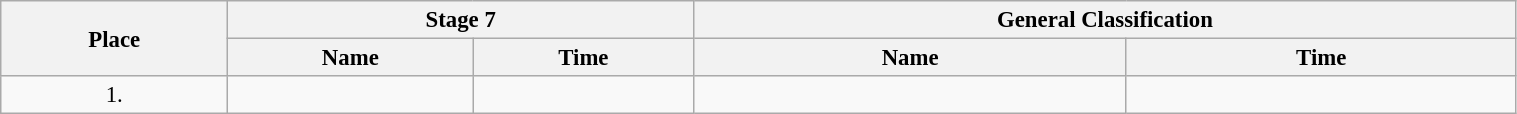<table class="wikitable"  style="font-size:95%; width:80%;">
<tr>
<th rowspan="2">Place</th>
<th colspan="2">Stage 7</th>
<th colspan="2">General Classification</th>
</tr>
<tr>
<th>Name</th>
<th>Time</th>
<th>Name</th>
<th>Time</th>
</tr>
<tr>
<td style="text-align:center;">1.</td>
<td></td>
<td></td>
<td></td>
<td></td>
</tr>
</table>
